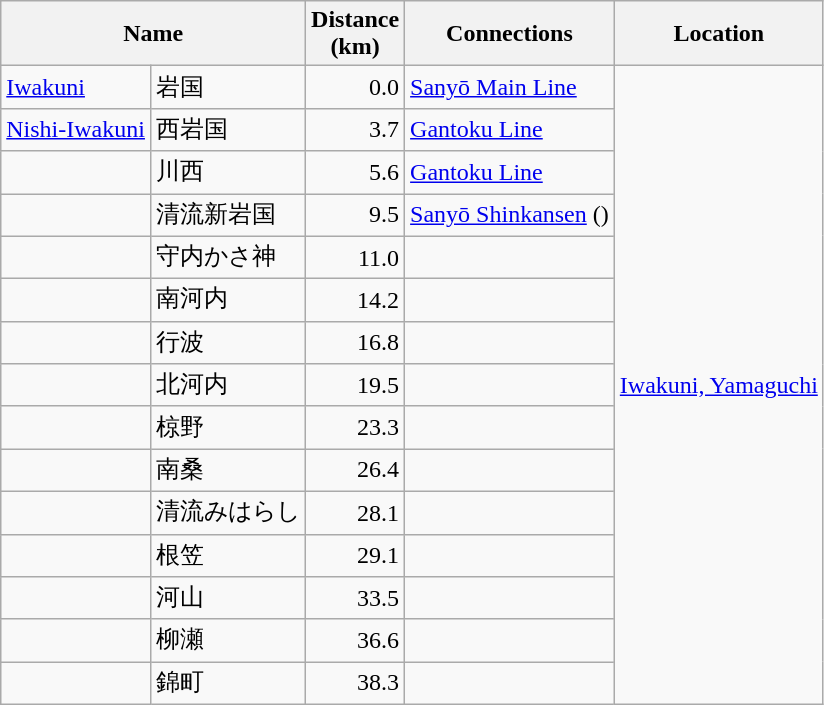<table class="wikitable" rules="all">
<tr>
<th colspan="2">Name</th>
<th style="width:3em;">Distance (km)</th>
<th>Connections</th>
<th>Location</th>
</tr>
<tr>
<td><a href='#'>Iwakuni</a></td>
<td>岩国</td>
<td style="text-align: right;">0.0</td>
<td><a href='#'>Sanyō Main Line</a></td>
<td rowspan="15"><a href='#'>Iwakuni, Yamaguchi</a></td>
</tr>
<tr>
<td><a href='#'>Nishi-Iwakuni</a></td>
<td>西岩国</td>
<td style="text-align: right;">3.7</td>
<td><a href='#'>Gantoku Line</a></td>
</tr>
<tr>
<td></td>
<td>川西</td>
<td style="text-align:right;">5.6</td>
<td><a href='#'>Gantoku Line</a></td>
</tr>
<tr>
<td></td>
<td>清流新岩国</td>
<td style="text-align:right;">9.5</td>
<td><a href='#'>Sanyō Shinkansen</a> ()</td>
</tr>
<tr>
<td></td>
<td>守内かさ神</td>
<td style="text-align:right;">11.0</td>
<td> </td>
</tr>
<tr>
<td></td>
<td>南河内</td>
<td style="text-align:right;">14.2</td>
<td> </td>
</tr>
<tr>
<td></td>
<td>行波</td>
<td style="text-align:right;">16.8</td>
<td> </td>
</tr>
<tr>
<td></td>
<td>北河内</td>
<td style="text-align:right;">19.5</td>
<td> </td>
</tr>
<tr>
<td></td>
<td>椋野</td>
<td style="text-align:right;">23.3</td>
<td> </td>
</tr>
<tr>
<td></td>
<td>南桑</td>
<td style="text-align:right;">26.4</td>
<td> </td>
</tr>
<tr>
<td></td>
<td>清流みはらし</td>
<td style="text-align:right;">28.1</td>
<td> </td>
</tr>
<tr>
<td></td>
<td>根笠</td>
<td style="text-align:right;">29.1</td>
<td> </td>
</tr>
<tr>
<td></td>
<td>河山</td>
<td style="text-align:right;">33.5</td>
<td> </td>
</tr>
<tr>
<td></td>
<td>柳瀬</td>
<td style="text-align:right;">36.6</td>
<td> </td>
</tr>
<tr>
<td></td>
<td>錦町</td>
<td style="text-align:right;">38.3</td>
<td> </td>
</tr>
</table>
